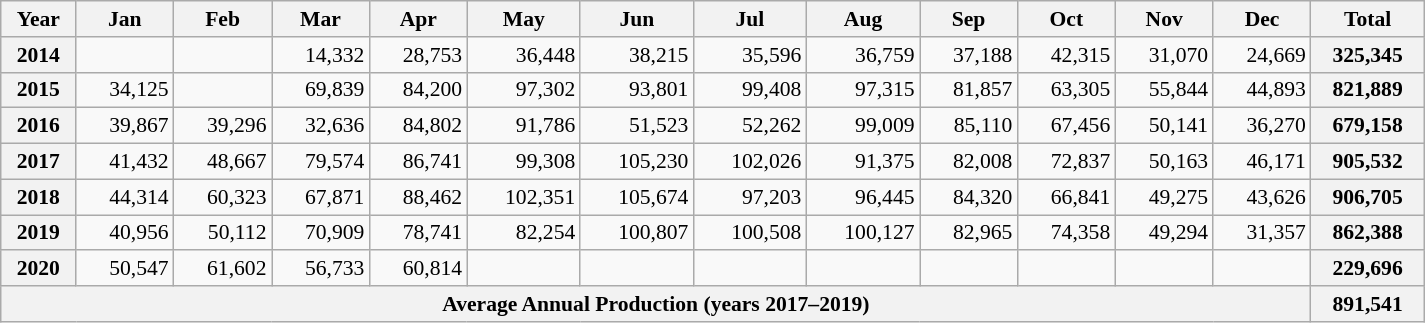<table class=wikitable style="text-align:right; font-size:0.9em; width:950px;">
<tr>
<th>Year</th>
<th>Jan</th>
<th>Feb</th>
<th>Mar</th>
<th>Apr</th>
<th>May</th>
<th>Jun</th>
<th>Jul</th>
<th>Aug</th>
<th>Sep</th>
<th>Oct</th>
<th>Nov</th>
<th>Dec</th>
<th>Total</th>
</tr>
<tr>
<th>2014</th>
<td></td>
<td></td>
<td>14,332</td>
<td>28,753</td>
<td>36,448</td>
<td>38,215</td>
<td>35,596</td>
<td>36,759</td>
<td>37,188</td>
<td>42,315</td>
<td>31,070</td>
<td>24,669</td>
<th>325,345</th>
</tr>
<tr>
<th>2015</th>
<td>34,125</td>
<td></td>
<td>69,839</td>
<td>84,200</td>
<td>97,302</td>
<td>93,801</td>
<td>99,408</td>
<td>97,315</td>
<td>81,857</td>
<td>63,305</td>
<td>55,844</td>
<td>44,893</td>
<th>821,889</th>
</tr>
<tr>
<th>2016</th>
<td>39,867</td>
<td>39,296</td>
<td>32,636</td>
<td>84,802</td>
<td>91,786</td>
<td>51,523</td>
<td>52,262</td>
<td>99,009</td>
<td>85,110</td>
<td>67,456</td>
<td>50,141</td>
<td>36,270</td>
<th>679,158</th>
</tr>
<tr>
<th>2017</th>
<td>41,432</td>
<td>48,667</td>
<td>79,574</td>
<td>86,741</td>
<td>99,308</td>
<td>105,230</td>
<td>102,026</td>
<td>91,375</td>
<td>82,008</td>
<td>72,837</td>
<td>50,163</td>
<td>46,171</td>
<th>905,532</th>
</tr>
<tr>
<th>2018</th>
<td>44,314</td>
<td>60,323</td>
<td>67,871</td>
<td>88,462</td>
<td>102,351</td>
<td>105,674</td>
<td>97,203</td>
<td>96,445</td>
<td>84,320</td>
<td>66,841</td>
<td>49,275</td>
<td>43,626</td>
<th>906,705</th>
</tr>
<tr>
<th>2019</th>
<td>40,956</td>
<td>50,112</td>
<td>70,909</td>
<td>78,741</td>
<td>82,254</td>
<td>100,807</td>
<td>100,508</td>
<td>100,127</td>
<td>82,965</td>
<td>74,358</td>
<td>49,294</td>
<td>31,357</td>
<th>862,388</th>
</tr>
<tr>
<th>2020</th>
<td>50,547</td>
<td>61,602</td>
<td>56,733</td>
<td>60,814</td>
<td></td>
<td></td>
<td></td>
<td></td>
<td></td>
<td></td>
<td></td>
<td></td>
<th>229,696</th>
</tr>
<tr>
<th colspan=13>Average Annual Production (years 2017–2019)</th>
<th>891,541</th>
</tr>
</table>
